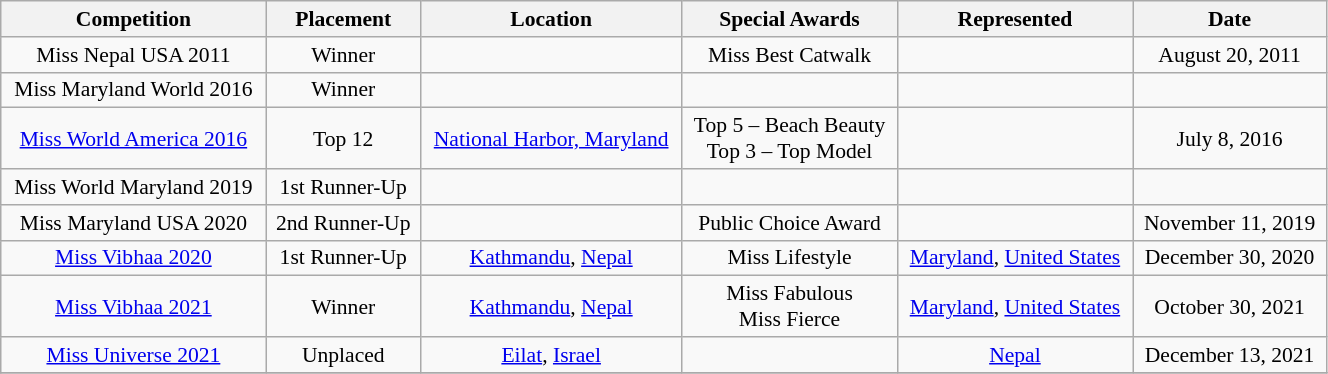<table class="wikitable sortable" style=" font-size:90%; width:70%; text-align:center">
<tr>
<th>Competition</th>
<th>Placement</th>
<th>Location</th>
<th>Special Awards</th>
<th>Represented</th>
<th>Date</th>
</tr>
<tr>
<td>Miss Nepal USA 2011</td>
<td>Winner</td>
<td></td>
<td>Miss Best Catwalk</td>
<td></td>
<td>August 20, 2011</td>
</tr>
<tr>
<td>Miss Maryland World 2016</td>
<td>Winner</td>
<td></td>
<td></td>
<td></td>
<td></td>
</tr>
<tr>
<td><a href='#'>Miss World America 2016</a></td>
<td>Top 12</td>
<td> <a href='#'>National Harbor, Maryland</a></td>
<td>Top 5 – Beach Beauty<br>Top 3 – Top Model</td>
<td></td>
<td>July 8, 2016</td>
</tr>
<tr>
<td>Miss World Maryland 2019</td>
<td>1st Runner-Up</td>
<td></td>
<td></td>
<td></td>
<td></td>
</tr>
<tr>
<td>Miss Maryland USA 2020</td>
<td>2nd Runner-Up</td>
<td></td>
<td>Public Choice Award</td>
<td></td>
<td>November 11, 2019</td>
</tr>
<tr>
<td><a href='#'>Miss Vibhaa 2020</a></td>
<td>1st Runner-Up</td>
<td> <a href='#'>Kathmandu</a>, <a href='#'>Nepal</a></td>
<td>Miss Lifestyle</td>
<td> <a href='#'>Maryland</a>, <a href='#'>United States</a></td>
<td>December 30, 2020</td>
</tr>
<tr>
<td><a href='#'>Miss Vibhaa 2021</a></td>
<td>Winner</td>
<td> <a href='#'>Kathmandu</a>, <a href='#'>Nepal</a></td>
<td>Miss Fabulous<br>Miss Fierce</td>
<td> <a href='#'>Maryland</a>, <a href='#'>United States</a></td>
<td>October 30, 2021</td>
</tr>
<tr>
<td><a href='#'>Miss Universe 2021</a></td>
<td>Unplaced</td>
<td> <a href='#'>Eilat</a>, <a href='#'>Israel</a></td>
<td></td>
<td> <a href='#'>Nepal</a></td>
<td>December 13, 2021</td>
</tr>
<tr>
</tr>
</table>
